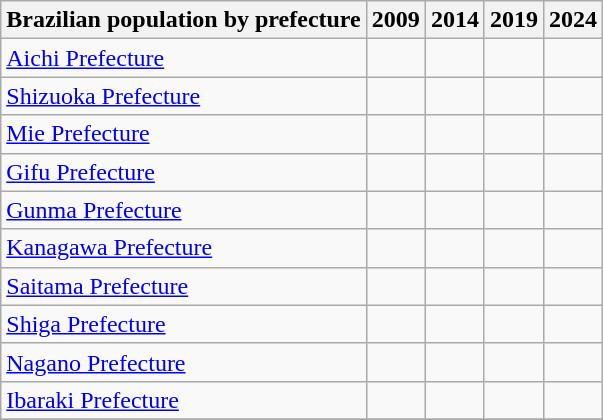<table class="wikitable sortable">
<tr>
<th>Brazilian population by prefecture</th>
<th>2009</th>
<th>2014</th>
<th>2019</th>
<th>2024</th>
</tr>
<tr>
<td><a href='#'>Aichi Prefecture</a></td>
<td align="right"></td>
<td align="right"></td>
<td align="right"></td>
<td align="right"></td>
</tr>
<tr>
<td><a href='#'>Shizuoka Prefecture</a></td>
<td align="right"></td>
<td align="right"></td>
<td align="right"></td>
<td align="right"></td>
</tr>
<tr>
<td><a href='#'>Mie Prefecture</a></td>
<td align="right"></td>
<td align="right"></td>
<td align="right"></td>
<td align="right"></td>
</tr>
<tr>
<td><a href='#'>Gifu Prefecture</a></td>
<td align="right"></td>
<td align="right"></td>
<td align="right"></td>
<td align="right"></td>
</tr>
<tr>
<td><a href='#'>Gunma Prefecture</a></td>
<td align="right"></td>
<td align="right"></td>
<td align="right"></td>
<td align="right"></td>
</tr>
<tr>
<td><a href='#'>Kanagawa Prefecture</a></td>
<td align="right"></td>
<td align="right"></td>
<td align="right"></td>
<td align="right"></td>
</tr>
<tr>
<td><a href='#'>Saitama Prefecture</a></td>
<td align="right"></td>
<td align="right"></td>
<td align="right"></td>
<td align="right"></td>
</tr>
<tr>
<td><a href='#'>Shiga Prefecture</a></td>
<td align="right"></td>
<td align="right"></td>
<td align="right"></td>
<td align="right"></td>
</tr>
<tr>
<td><a href='#'>Nagano Prefecture</a></td>
<td align="right"></td>
<td align="right"></td>
<td align="right"></td>
<td align="right"></td>
</tr>
<tr>
<td><a href='#'>Ibaraki Prefecture</a></td>
<td align="right"></td>
<td align="right"></td>
<td align="right"></td>
<td align="right"></td>
</tr>
<tr>
</tr>
</table>
